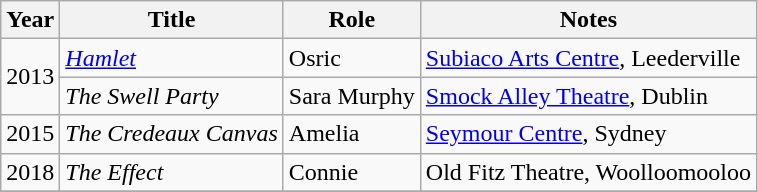<table class="wikitable unsortable">
<tr>
<th>Year</th>
<th>Title</th>
<th>Role</th>
<th>Notes</th>
</tr>
<tr>
<td rowspan="2">2013</td>
<td><em><a href='#'>Hamlet</a></em></td>
<td>Osric</td>
<td><a href='#'>Subiaco Arts Centre</a>, Leederville</td>
</tr>
<tr>
<td><em>The Swell Party</em></td>
<td>Sara Murphy</td>
<td><a href='#'>Smock Alley Theatre</a>, Dublin</td>
</tr>
<tr>
<td>2015</td>
<td><em>The Credeaux Canvas</em></td>
<td>Amelia</td>
<td><a href='#'>Seymour Centre</a>, Sydney</td>
</tr>
<tr>
<td>2018</td>
<td><em>The Effect</em></td>
<td>Connie</td>
<td>Old Fitz Theatre, Woolloomooloo</td>
</tr>
<tr>
</tr>
</table>
